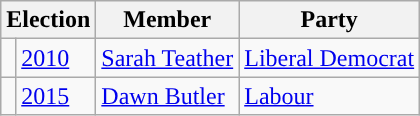<table class="wikitable">
<tr>
<th colspan="2">Election</th>
<th>Member</th>
<th>Party</th>
</tr>
<tr>
<td style="color:inherit;background-color: "></td>
<td><a href='#'>2010</a></td>
<td><a href='#'>Sarah Teather</a></td>
<td><a href='#'>Liberal Democrat</a></td>
</tr>
<tr>
<td style="color:inherit;background-color: "></td>
<td><a href='#'>2015</a></td>
<td><a href='#'>Dawn Butler</a></td>
<td><a href='#'>Labour</a></td>
</tr>
</table>
